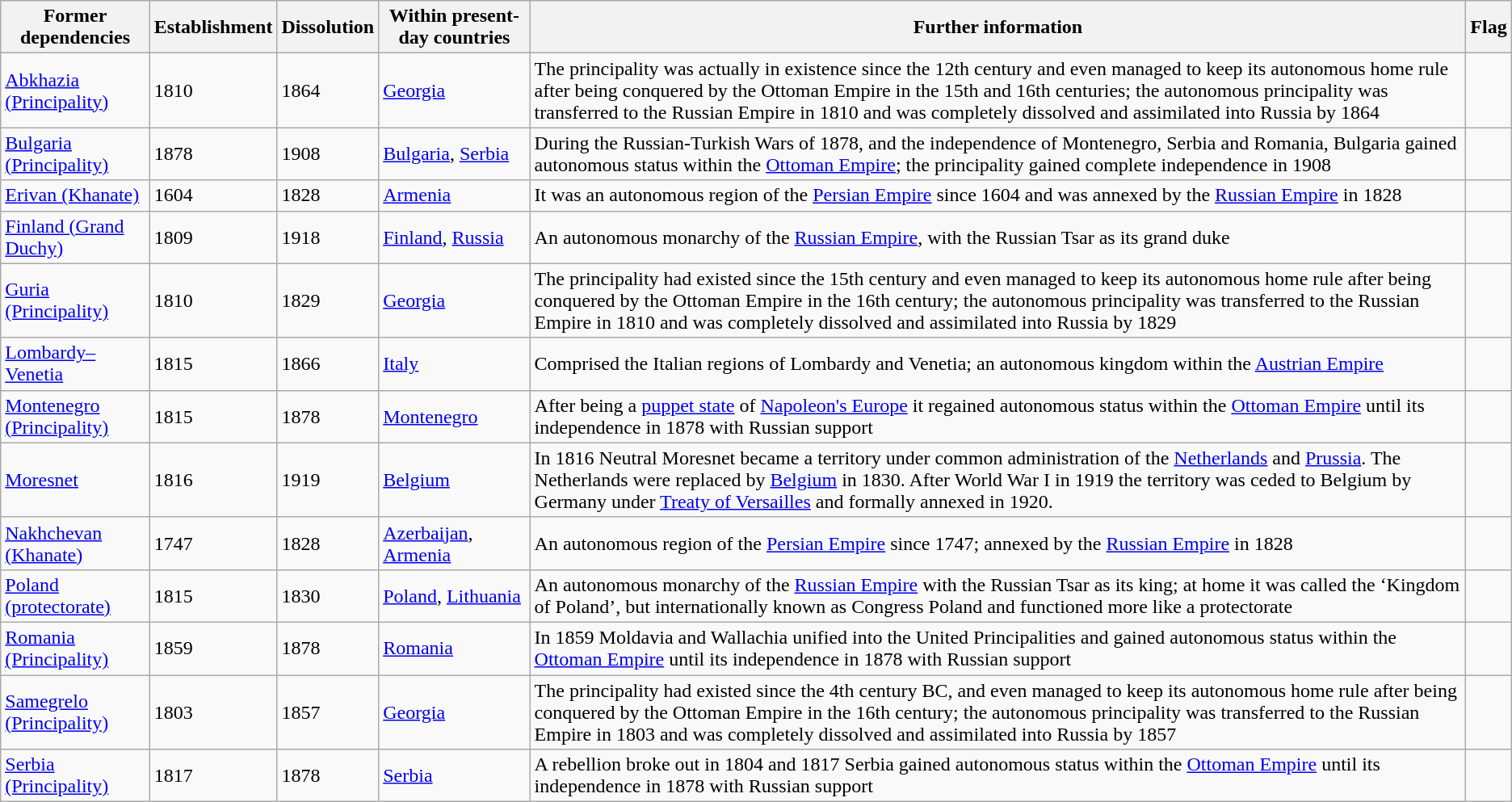<table class="sortable wikitable">
<tr>
<th>Former dependencies</th>
<th>Establishment</th>
<th>Dissolution</th>
<th>Within present-day countries</th>
<th class="unsortable">Further information</th>
<th class="unsortable">Flag</th>
</tr>
<tr>
<td><a href='#'>Abkhazia (Principality)</a></td>
<td>1810</td>
<td>1864</td>
<td><a href='#'>Georgia</a></td>
<td>The principality was actually in existence since the 12th century and even managed to keep its autonomous home rule after being conquered by the Ottoman Empire in the 15th and 16th centuries; the autonomous principality was transferred to the Russian Empire in 1810 and was completely dissolved and assimilated into Russia by 1864</td>
<td></td>
</tr>
<tr>
<td><a href='#'>Bulgaria (Principality)</a></td>
<td>1878</td>
<td>1908</td>
<td><a href='#'>Bulgaria</a>, <a href='#'>Serbia</a></td>
<td>During the Russian-Turkish Wars of 1878, and the independence of Montenegro, Serbia and Romania, Bulgaria gained autonomous status within the <a href='#'>Ottoman Empire</a>; the principality gained complete independence in 1908</td>
<td></td>
</tr>
<tr>
<td><a href='#'>Erivan (Khanate)</a></td>
<td>1604</td>
<td>1828</td>
<td><a href='#'>Armenia</a></td>
<td>It was an autonomous region of the <a href='#'>Persian Empire</a> since 1604 and was annexed by the <a href='#'>Russian Empire</a> in 1828</td>
<td></td>
</tr>
<tr>
<td><a href='#'>Finland (Grand Duchy)</a></td>
<td>1809</td>
<td>1918</td>
<td><a href='#'>Finland</a>, <a href='#'>Russia</a></td>
<td>An autonomous monarchy of the <a href='#'>Russian Empire</a>, with the Russian Tsar as its grand duke</td>
<td></td>
</tr>
<tr>
<td><a href='#'>Guria (Principality)</a></td>
<td>1810</td>
<td>1829</td>
<td><a href='#'>Georgia</a></td>
<td>The principality had existed since the 15th century and even managed to keep its autonomous home rule after being conquered by the Ottoman Empire in the 16th century; the autonomous principality was transferred to the Russian Empire in 1810 and was completely dissolved and assimilated into Russia by 1829</td>
<td></td>
</tr>
<tr>
<td><a href='#'>Lombardy–Venetia</a></td>
<td>1815</td>
<td>1866</td>
<td><a href='#'>Italy</a></td>
<td>Comprised the Italian regions of Lombardy and Venetia; an autonomous kingdom within the <a href='#'>Austrian Empire</a></td>
<td></td>
</tr>
<tr>
<td><a href='#'>Montenegro (Principality)</a></td>
<td>1815</td>
<td>1878</td>
<td><a href='#'>Montenegro</a></td>
<td>After being a <a href='#'>puppet state</a> of <a href='#'>Napoleon's Europe</a> it regained autonomous status within the <a href='#'>Ottoman Empire</a> until its independence in 1878 with Russian support</td>
<td></td>
</tr>
<tr>
<td><a href='#'>Moresnet</a></td>
<td>1816</td>
<td>1919</td>
<td><a href='#'>Belgium</a></td>
<td>In 1816 Neutral Moresnet became a territory under common administration of the <a href='#'>Netherlands</a> and <a href='#'>Prussia</a>. The Netherlands were replaced by <a href='#'>Belgium</a> in 1830. After World War I in 1919 the territory was ceded to Belgium by Germany under <a href='#'>Treaty of Versailles</a> and formally annexed in 1920.</td>
<td></td>
</tr>
<tr>
<td><a href='#'>Nakhchevan (Khanate)</a></td>
<td>1747</td>
<td>1828</td>
<td><a href='#'>Azerbaijan</a>, <a href='#'>Armenia</a></td>
<td>An autonomous region of the <a href='#'>Persian Empire</a> since 1747; annexed by the <a href='#'>Russian Empire</a> in 1828</td>
<td></td>
</tr>
<tr>
<td><a href='#'>Poland (protectorate)</a></td>
<td>1815</td>
<td>1830</td>
<td><a href='#'>Poland</a>, <a href='#'>Lithuania</a></td>
<td>An autonomous monarchy of the <a href='#'>Russian Empire</a> with the Russian Tsar as its king; at home it was called the ‘Kingdom of Poland’, but internationally known as Congress Poland and functioned more like a protectorate</td>
<td></td>
</tr>
<tr>
<td><a href='#'>Romania (Principality)</a></td>
<td>1859</td>
<td>1878</td>
<td><a href='#'>Romania</a></td>
<td>In 1859 Moldavia and Wallachia unified into the United Principalities and gained autonomous status within the <a href='#'>Ottoman Empire</a> until its independence in 1878 with Russian support</td>
<td></td>
</tr>
<tr>
<td><a href='#'>Samegrelo (Principality)</a></td>
<td>1803</td>
<td>1857</td>
<td><a href='#'>Georgia</a></td>
<td>The principality had existed since the 4th century BC, and even managed to keep its autonomous home rule after being conquered by the Ottoman Empire in the 16th century; the autonomous principality was transferred to the Russian Empire in 1803 and was completely dissolved and assimilated into Russia by 1857</td>
<td></td>
</tr>
<tr>
<td><a href='#'>Serbia (Principality)</a></td>
<td>1817</td>
<td>1878</td>
<td><a href='#'>Serbia</a></td>
<td>A rebellion broke out in 1804 and 1817 Serbia gained autonomous status within the <a href='#'>Ottoman Empire</a> until its independence in 1878 with Russian support</td>
<td></td>
</tr>
</table>
